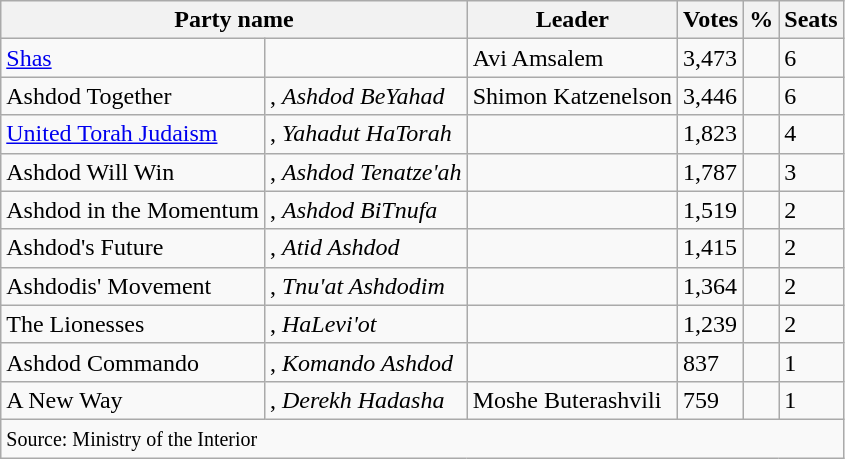<table class="wikitable sortable">
<tr>
<th colspan="2">Party name</th>
<th>Leader</th>
<th>Votes</th>
<th>%</th>
<th>Seats</th>
</tr>
<tr>
<td><a href='#'>Shas</a></td>
<td></td>
<td>Avi Amsalem</td>
<td>3,473</td>
<td></td>
<td>6</td>
</tr>
<tr>
<td>Ashdod Together</td>
<td>, <em>Ashdod BeYahad</em></td>
<td>Shimon Katzenelson</td>
<td>3,446</td>
<td></td>
<td>6</td>
</tr>
<tr>
<td><a href='#'>United Torah Judaism</a></td>
<td>, <em>Yahadut HaTorah</em></td>
<td></td>
<td>1,823</td>
<td></td>
<td>4</td>
</tr>
<tr>
<td>Ashdod Will Win</td>
<td>, <em>Ashdod Tenatze'ah</em></td>
<td></td>
<td>1,787</td>
<td></td>
<td>3</td>
</tr>
<tr>
<td>Ashdod in the Momentum</td>
<td>, <em>Ashdod BiTnufa</em></td>
<td></td>
<td>1,519</td>
<td></td>
<td>2</td>
</tr>
<tr>
<td>Ashdod's Future</td>
<td>, <em>Atid Ashdod</em></td>
<td></td>
<td>1,415</td>
<td></td>
<td>2</td>
</tr>
<tr>
<td>Ashdodis' Movement</td>
<td>, <em>Tnu'at Ashdodim</em></td>
<td></td>
<td>1,364</td>
<td></td>
<td>2</td>
</tr>
<tr>
<td>The Lionesses</td>
<td>, <em>HaLevi'ot</em></td>
<td></td>
<td>1,239</td>
<td></td>
<td>2</td>
</tr>
<tr>
<td>Ashdod Commando</td>
<td>, <em>Komando Ashdod</em></td>
<td></td>
<td>837</td>
<td></td>
<td>1</td>
</tr>
<tr>
<td>A New Way</td>
<td>, <em>Derekh Hadasha</em></td>
<td>Moshe Buterashvili</td>
<td>759</td>
<td></td>
<td>1</td>
</tr>
<tr class="sortbottom">
<td colspan="6"><small>Source: Ministry of the Interior</small></td>
</tr>
</table>
